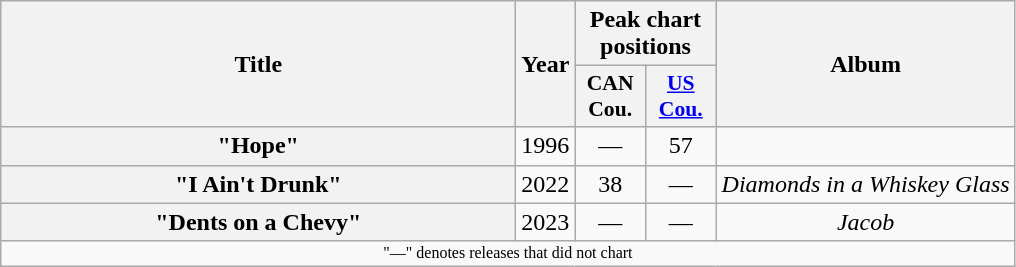<table class="wikitable plainrowheaders" style="text-align:center;" border="1">
<tr>
<th scope="col" rowspan="2" style="width:21em;">Title</th>
<th scope="col" rowspan="2">Year</th>
<th scope="col" colspan="2">Peak chart<br>positions</th>
<th scope="col" rowspan="2">Album</th>
</tr>
<tr>
<th scope="col" style="width:2.8em;font-size:90%;">CAN<br>Cou.<br></th>
<th scope="col" style="width:2.8em;font-size:90%;"><a href='#'>US<br>Cou.</a><br></th>
</tr>
<tr>
<th scope="row">"Hope"<br></th>
<td>1996</td>
<td>—</td>
<td>57</td>
<td></td>
</tr>
<tr>
<th scope="row">"I Ain't Drunk"<br></th>
<td>2022</td>
<td>38</td>
<td>—</td>
<td><em>Diamonds in a Whiskey Glass</em></td>
</tr>
<tr>
<th scope="row">"Dents on a Chevy"<br></th>
<td>2023</td>
<td>—</td>
<td>—</td>
<td><em>Jacob</em></td>
</tr>
<tr>
<td colspan="5" style="font-size:8pt">"—" denotes releases that did not chart</td>
</tr>
</table>
